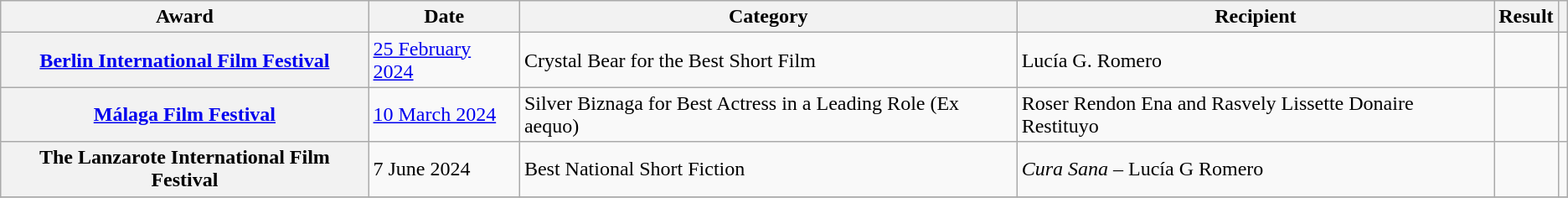<table class="wikitable sortable plainrowheaders">
<tr>
<th>Award</th>
<th>Date</th>
<th>Category</th>
<th>Recipient</th>
<th>Result</th>
<th></th>
</tr>
<tr>
<th scope="row" rowspan="1"><a href='#'>Berlin International Film Festival</a></th>
<td rowspan="1"><a href='#'>25 February 2024</a></td>
<td>Crystal Bear for the Best Short Film</td>
<td>Lucía G. Romero</td>
<td></td>
<td align="center" rowspan="1"></td>
</tr>
<tr>
<th scope="row" rowspan="1"><a href='#'>Málaga Film Festival</a></th>
<td rowspan="1"><a href='#'>10 March 2024</a></td>
<td>Silver Biznaga for Best Actress in a Leading Role (Ex aequo)</td>
<td>Roser Rendon Ena and Rasvely Lissette Donaire Restituyo</td>
<td></td>
<td align="center" rowspan="1"></td>
</tr>
<tr>
<th scope="row" rowspan="1">The Lanzarote International Film Festival</th>
<td>7 June 2024</td>
<td>Best National Short Fiction</td>
<td><em>Cura Sana</em> – Lucía G Romero</td>
<td></td>
<td align="center" rowspan="1"></td>
</tr>
<tr>
</tr>
</table>
